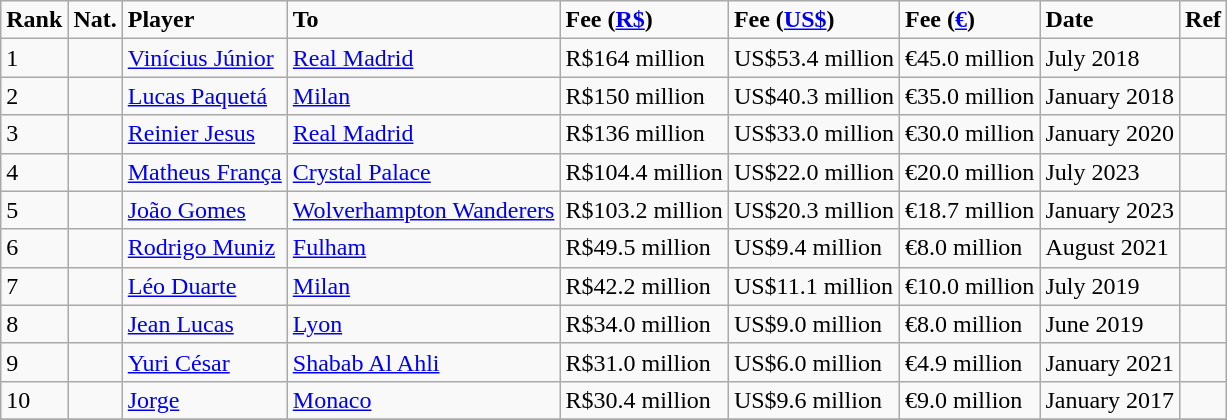<table class="wikitable">
<tr>
<td><strong>Rank</strong></td>
<td><strong>Nat.</strong></td>
<td><strong>Player</strong></td>
<td><strong>To</strong></td>
<td><strong>Fee (<a href='#'>R$</a>)</strong></td>
<td><strong>Fee (<a href='#'>US$</a>)</strong></td>
<td><strong>Fee (<a href='#'>€</a>)</strong></td>
<td><strong>Date</strong></td>
<td><strong>Ref</strong></td>
</tr>
<tr>
<td>1</td>
<td></td>
<td><a href='#'>Vinícius Júnior</a></td>
<td> <a href='#'>Real Madrid</a></td>
<td>R$164 million</td>
<td>US$53.4 million</td>
<td>€45.0 million</td>
<td>July 2018</td>
<td></td>
</tr>
<tr>
<td>2</td>
<td></td>
<td><a href='#'>Lucas Paquetá</a></td>
<td> <a href='#'>Milan</a></td>
<td>R$150 million</td>
<td>US$40.3 million</td>
<td>€35.0 million</td>
<td>January 2018</td>
<td></td>
</tr>
<tr>
<td>3</td>
<td></td>
<td><a href='#'>Reinier Jesus</a></td>
<td> <a href='#'>Real Madrid</a></td>
<td>R$136 million</td>
<td>US$33.0 million</td>
<td>€30.0 million</td>
<td>January 2020</td>
<td></td>
</tr>
<tr>
<td>4</td>
<td></td>
<td><a href='#'>Matheus França</a></td>
<td> <a href='#'>Crystal Palace</a></td>
<td>R$104.4 million</td>
<td>US$22.0 million</td>
<td>€20.0 million</td>
<td>July 2023</td>
<td></td>
</tr>
<tr>
<td>5</td>
<td></td>
<td><a href='#'>João Gomes</a></td>
<td> <a href='#'>Wolverhampton Wanderers</a></td>
<td>R$103.2 million</td>
<td>US$20.3 million</td>
<td>€18.7 million</td>
<td>January 2023</td>
<td></td>
</tr>
<tr>
<td>6</td>
<td></td>
<td><a href='#'>Rodrigo Muniz</a></td>
<td> <a href='#'>Fulham</a></td>
<td>R$49.5 million</td>
<td>US$9.4 million</td>
<td>€8.0 million</td>
<td>August 2021</td>
<td></td>
</tr>
<tr>
<td>7</td>
<td></td>
<td><a href='#'>Léo Duarte</a></td>
<td> <a href='#'>Milan</a></td>
<td>R$42.2 million</td>
<td>US$11.1 million</td>
<td>€10.0 million</td>
<td>July 2019</td>
<td></td>
</tr>
<tr>
<td>8</td>
<td></td>
<td><a href='#'>Jean Lucas</a></td>
<td> <a href='#'>Lyon</a></td>
<td>R$34.0 million</td>
<td>US$9.0 million</td>
<td>€8.0 million</td>
<td>June 2019</td>
<td></td>
</tr>
<tr>
<td>9</td>
<td></td>
<td><a href='#'>Yuri César</a></td>
<td> <a href='#'>Shabab Al Ahli</a></td>
<td>R$31.0 million</td>
<td>US$6.0 million</td>
<td>€4.9 million</td>
<td>January 2021</td>
<td></td>
</tr>
<tr>
<td>10</td>
<td></td>
<td><a href='#'>Jorge</a></td>
<td> <a href='#'>Monaco</a></td>
<td>R$30.4 million</td>
<td>US$9.6 million</td>
<td>€9.0 million</td>
<td>January 2017</td>
<td></td>
</tr>
<tr>
</tr>
</table>
